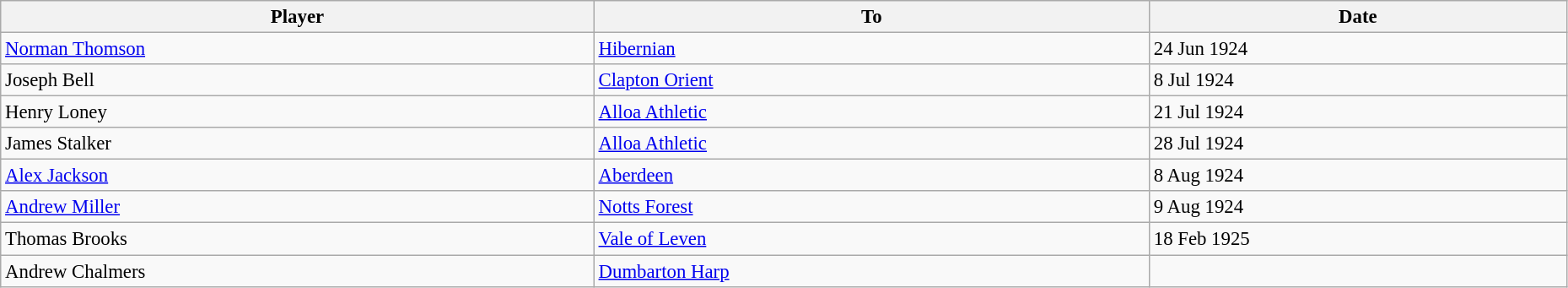<table class="wikitable" style="text-align:center; font-size:95%;width:98%; text-align:left">
<tr>
<th>Player</th>
<th>To</th>
<th>Date</th>
</tr>
<tr>
<td> <a href='#'>Norman Thomson</a></td>
<td> <a href='#'>Hibernian</a></td>
<td>24 Jun 1924</td>
</tr>
<tr>
<td> Joseph Bell</td>
<td> <a href='#'>Clapton Orient</a></td>
<td>8 Jul 1924</td>
</tr>
<tr>
<td> Henry Loney</td>
<td> <a href='#'>Alloa Athletic</a></td>
<td>21 Jul 1924</td>
</tr>
<tr>
<td> James Stalker</td>
<td> <a href='#'>Alloa Athletic</a></td>
<td>28 Jul 1924</td>
</tr>
<tr>
<td> <a href='#'>Alex Jackson</a></td>
<td> <a href='#'>Aberdeen</a></td>
<td>8 Aug 1924</td>
</tr>
<tr>
<td> <a href='#'>Andrew Miller</a></td>
<td> <a href='#'>Notts Forest</a></td>
<td>9 Aug 1924</td>
</tr>
<tr>
<td> Thomas Brooks</td>
<td> <a href='#'>Vale of Leven</a></td>
<td>18 Feb 1925</td>
</tr>
<tr>
<td> Andrew Chalmers</td>
<td> <a href='#'>Dumbarton Harp</a></td>
<td></td>
</tr>
</table>
